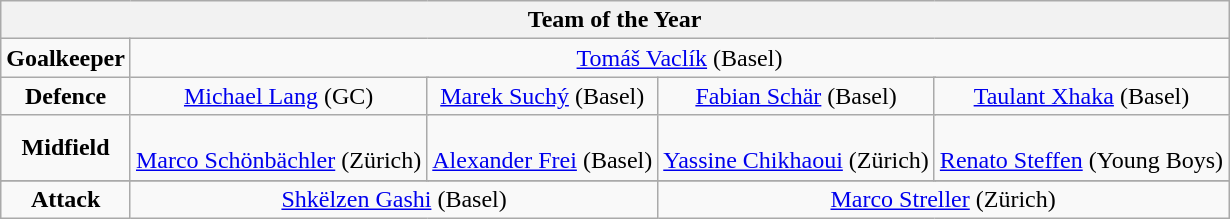<table class="wikitable" style="text-align:center">
<tr>
<th colspan="13">Team of the Year</th>
</tr>
<tr>
<td><strong>Goalkeeper</strong></td>
<td colspan="12"> <a href='#'>Tomáš Vaclík</a> (Basel)</td>
</tr>
<tr>
<td><strong>Defence</strong></td>
<td colspan="3"> <a href='#'>Michael Lang</a> (GC)</td>
<td colspan="3"> <a href='#'>Marek Suchý</a> (Basel)</td>
<td colspan="3"> <a href='#'>Fabian Schär</a> (Basel)</td>
<td colspan="3"> <a href='#'>Taulant Xhaka</a> (Basel)</td>
</tr>
<tr>
<td><strong>Midfield</strong></td>
<td colspan="3"><br> <a href='#'>Marco Schönbächler</a> (Zürich)</td>
<td colspan="3"><br> <a href='#'>Alexander Frei</a> (Basel)</td>
<td colspan="3"><br> <a href='#'>Yassine Chikhaoui</a> (Zürich)</td>
<td colspan="3"><br> <a href='#'>Renato Steffen</a> (Young Boys)</td>
</tr>
<tr>
</tr>
<tr>
<td><strong>Attack</strong></td>
<td colspan="6"> <a href='#'>Shkëlzen Gashi</a> (Basel)</td>
<td colspan="6"> <a href='#'>Marco Streller</a> (Zürich)</td>
</tr>
</table>
